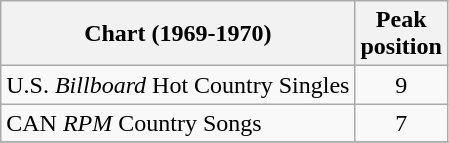<table class="wikitable sortable">
<tr>
<th align="left">Chart (1969-1970)</th>
<th align="center">Peak<br>position</th>
</tr>
<tr>
<td align="left">U.S. <em>Billboard</em> Hot Country Singles</td>
<td align="center">9</td>
</tr>
<tr>
<td align="left">CAN <em>RPM</em> Country Songs</td>
<td align="center">7</td>
</tr>
<tr>
</tr>
</table>
